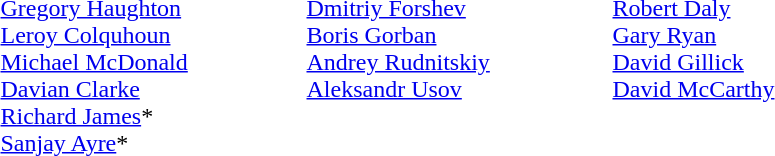<table>
<tr>
<td width=200 valign=top><em></em><br><a href='#'>Gregory Haughton</a><br><a href='#'>Leroy Colquhoun</a><br><a href='#'>Michael McDonald</a><br><a href='#'>Davian Clarke</a><br><a href='#'>Richard James</a>*<br><a href='#'>Sanjay Ayre</a>*</td>
<td width=200 valign=top><em></em><br><a href='#'>Dmitriy Forshev</a><br><a href='#'>Boris Gorban</a><br><a href='#'>Andrey Rudnitskiy</a><br><a href='#'>Aleksandr Usov</a></td>
<td width=200 valign=top><em></em><br><a href='#'>Robert Daly</a><br><a href='#'>Gary Ryan</a><br><a href='#'>David Gillick</a><br><a href='#'>David McCarthy</a></td>
</tr>
</table>
